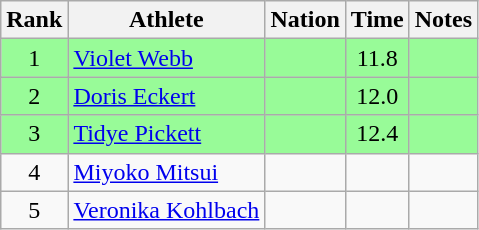<table class="wikitable sortable" style="text-align:center">
<tr>
<th>Rank</th>
<th>Athlete</th>
<th>Nation</th>
<th>Time</th>
<th>Notes</th>
</tr>
<tr bgcolor=palegreen>
<td>1</td>
<td align=left><a href='#'>Violet Webb</a></td>
<td align=left></td>
<td>11.8</td>
<td></td>
</tr>
<tr bgcolor=palegreen>
<td>2</td>
<td align=left><a href='#'>Doris Eckert</a></td>
<td align=left></td>
<td>12.0</td>
<td></td>
</tr>
<tr bgcolor=palegreen>
<td>3</td>
<td align=left><a href='#'>Tidye Pickett</a></td>
<td align=left></td>
<td>12.4</td>
<td></td>
</tr>
<tr>
<td>4</td>
<td align=left><a href='#'>Miyoko Mitsui</a></td>
<td align=left></td>
<td></td>
<td></td>
</tr>
<tr>
<td>5</td>
<td align=left><a href='#'>Veronika Kohlbach</a></td>
<td align=left></td>
<td></td>
<td></td>
</tr>
</table>
